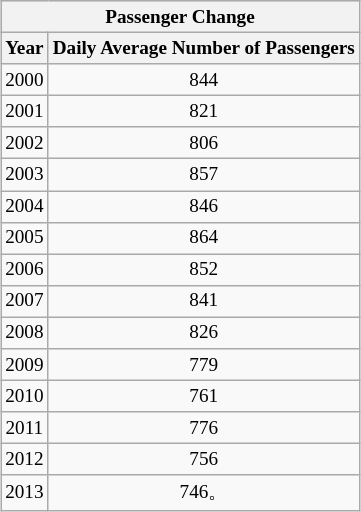<table class="wikitable" style="margin: 1em 0.2em; text-align: center; font-size: 80%;">
<tr style="background: #ddd;">
<th colspan="2">Passenger Change</th>
</tr>
<tr>
<th>Year</th>
<th>Daily Average Number of Passengers</th>
</tr>
<tr>
<td>2000</td>
<td>844</td>
</tr>
<tr>
<td>2001</td>
<td>821</td>
</tr>
<tr>
<td>2002</td>
<td>806</td>
</tr>
<tr>
<td>2003</td>
<td>857</td>
</tr>
<tr>
<td>2004</td>
<td>846</td>
</tr>
<tr>
<td>2005</td>
<td>864</td>
</tr>
<tr>
<td>2006</td>
<td>852</td>
</tr>
<tr>
<td>2007</td>
<td>841</td>
</tr>
<tr>
<td>2008</td>
<td>826</td>
</tr>
<tr>
<td>2009</td>
<td>779</td>
</tr>
<tr>
<td>2010</td>
<td>761</td>
</tr>
<tr>
<td>2011</td>
<td>776</td>
</tr>
<tr>
<td>2012</td>
<td>756</td>
</tr>
<tr>
<td>2013</td>
<td>746。</td>
</tr>
</table>
